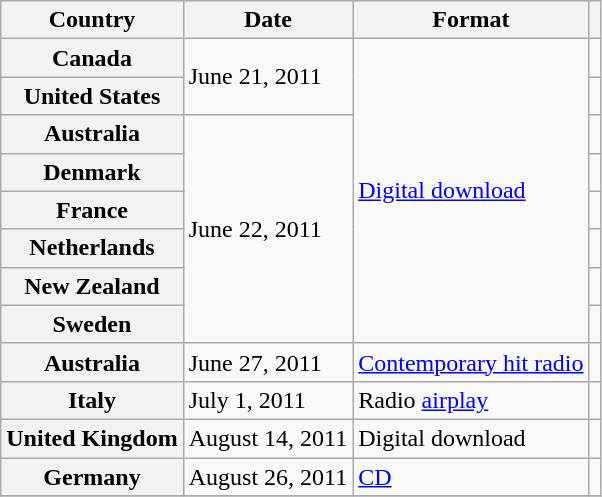<table class="wikitable plainrowheaders">
<tr>
<th scope="col">Country</th>
<th scope="col">Date</th>
<th scope="col">Format</th>
<th scope="col"></th>
</tr>
<tr>
<th scope="row">Canada</th>
<td rowspan="2">June 21, 2011</td>
<td rowspan="8"><a href='#'>Digital download</a></td>
<td></td>
</tr>
<tr>
<th scope="row">United States</th>
<td></td>
</tr>
<tr>
<th scope="row">Australia</th>
<td rowspan="6">June 22, 2011</td>
<td></td>
</tr>
<tr>
<th scope="row">Denmark</th>
<td></td>
</tr>
<tr>
<th scope="row">France</th>
<td></td>
</tr>
<tr>
<th scope="row">Netherlands</th>
<td></td>
</tr>
<tr>
<th scope="row">New Zealand</th>
<td></td>
</tr>
<tr>
<th scope="row">Sweden</th>
<td></td>
</tr>
<tr>
<th scope="row">Australia</th>
<td>June 27, 2011</td>
<td><a href='#'>Contemporary hit radio</a></td>
<td></td>
</tr>
<tr>
<th scope="row">Italy</th>
<td>July 1, 2011</td>
<td>Radio <a href='#'>airplay</a></td>
<td></td>
</tr>
<tr>
<th scope="row">United Kingdom</th>
<td>August 14, 2011</td>
<td>Digital download</td>
<td></td>
</tr>
<tr>
<th scope="row">Germany</th>
<td>August 26, 2011</td>
<td><a href='#'>CD</a></td>
<td></td>
</tr>
<tr>
</tr>
</table>
